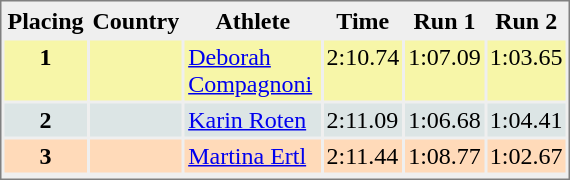<table style="border-style:solid;border-width:1px;border-color:#808080;background-color:#EFEFEF" cellspacing="2" cellpadding="2" width="380px">
<tr bgcolor="#EFEFEF">
<th>Placing</th>
<th>Country</th>
<th>Athlete</th>
<th>Time</th>
<th>Run 1</th>
<th>Run 2</th>
</tr>
<tr align="center" valign="top" bgcolor="#F7F6A8">
<th>1</th>
<td></td>
<td align="left"><a href='#'>Deborah Compagnoni</a></td>
<td align="left">2:10.74</td>
<td>1:07.09</td>
<td>1:03.65</td>
</tr>
<tr align="center" valign="top" bgcolor="#DCE5E5">
<th>2</th>
<td></td>
<td align="left"><a href='#'>Karin Roten</a></td>
<td align="left">2:11.09</td>
<td>1:06.68</td>
<td>1:04.41</td>
</tr>
<tr align="center" valign="top" bgcolor="#FFDAB9">
<th>3</th>
<td></td>
<td align="left"><a href='#'>Martina Ertl</a></td>
<td align="left">2:11.44</td>
<td>1:08.77</td>
<td>1:02.67</td>
</tr>
<tr align="center" valign="top" bgcolor="#FFFFFF">
</tr>
</table>
